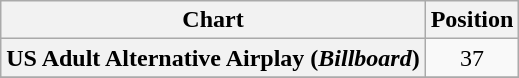<table class="wikitable sortable plainrowheaders" style="text-align:center">
<tr>
<th>Chart</th>
<th>Position</th>
</tr>
<tr>
<th scope="row" style="text-align:left;">US Adult Alternative Airplay (<em>Billboard</em>)</th>
<td>37</td>
</tr>
<tr>
</tr>
</table>
